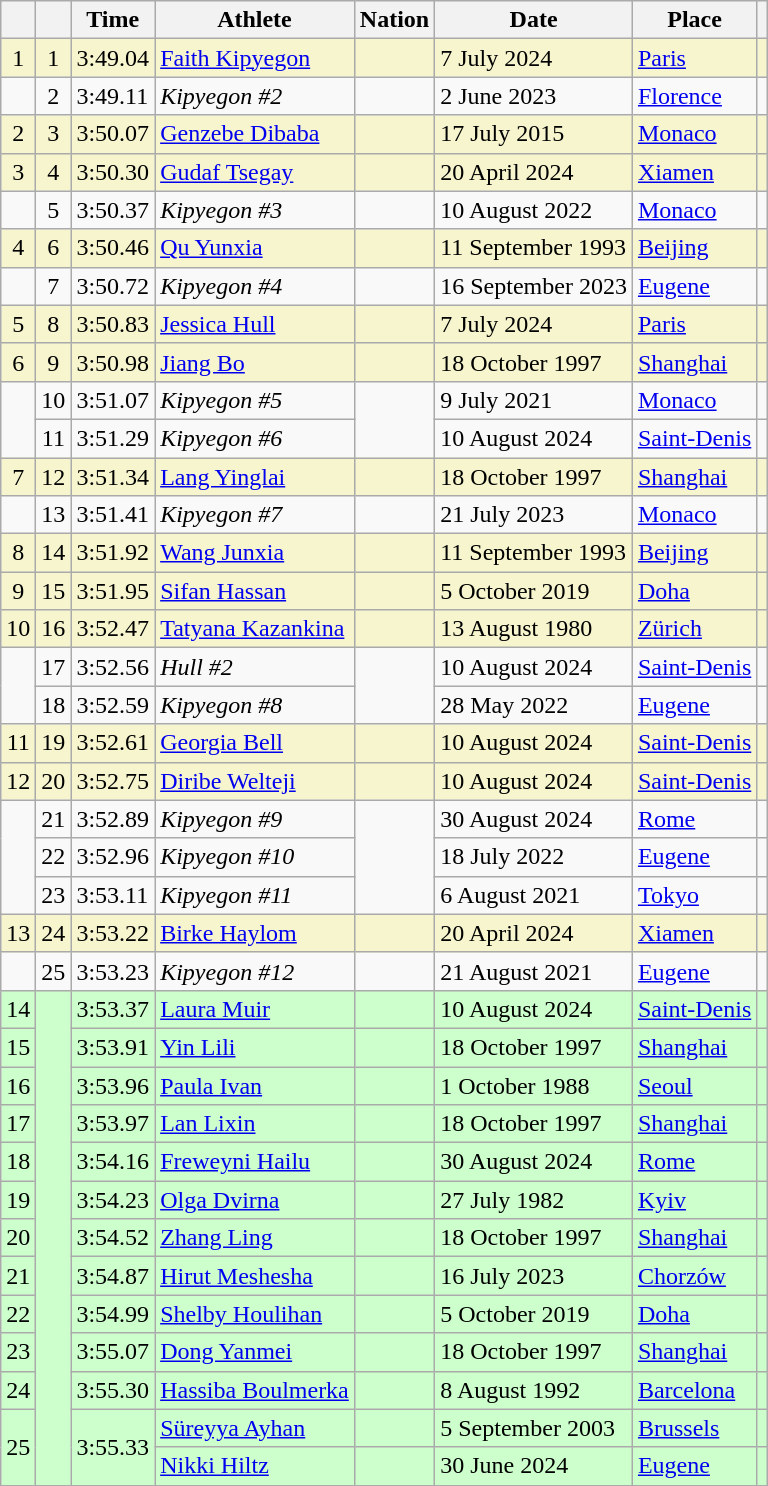<table class="wikitable sortable">
<tr>
<th></th>
<th></th>
<th>Time</th>
<th>Athlete</th>
<th>Nation</th>
<th>Date</th>
<th>Place</th>
<th class="unsortable"></th>
</tr>
<tr bgcolor="#f6F5CE">
<td align=center>1</td>
<td align=center>1</td>
<td>3:49.04</td>
<td><a href='#'>Faith Kipyegon</a></td>
<td></td>
<td>7 July 2024</td>
<td><a href='#'>Paris</a></td>
<td></td>
</tr>
<tr>
<td></td>
<td align=center>2</td>
<td>3:49.11</td>
<td><em>Kipyegon #2</em></td>
<td></td>
<td>2 June 2023</td>
<td><a href='#'>Florence</a></td>
<td></td>
</tr>
<tr bgcolor="#f6F5CE">
<td align="center">2</td>
<td align="center">3</td>
<td>3:50.07</td>
<td><a href='#'>Genzebe Dibaba</a></td>
<td></td>
<td>17 July 2015</td>
<td><a href='#'>Monaco</a></td>
<td></td>
</tr>
<tr bgcolor="#f6F5CE">
<td align="center">3</td>
<td align="center">4</td>
<td>3:50.30</td>
<td><a href='#'>Gudaf Tsegay</a></td>
<td></td>
<td>20 April 2024</td>
<td><a href='#'>Xiamen</a></td>
<td></td>
</tr>
<tr>
<td></td>
<td align="center">5</td>
<td>3:50.37</td>
<td><em>Kipyegon #3</em></td>
<td></td>
<td>10 August 2022</td>
<td><a href='#'>Monaco</a></td>
<td></td>
</tr>
<tr bgcolor="#f6F5CE">
<td align="center">4</td>
<td align="center">6</td>
<td>3:50.46</td>
<td><a href='#'>Qu Yunxia</a></td>
<td></td>
<td>11 September 1993</td>
<td><a href='#'>Beijing</a></td>
<td></td>
</tr>
<tr>
<td></td>
<td align="center">7</td>
<td>3:50.72</td>
<td><em>Kipyegon #4</em></td>
<td></td>
<td>16 September 2023</td>
<td><a href='#'>Eugene</a></td>
<td></td>
</tr>
<tr bgcolor="#f6F5CE">
<td align="center">5</td>
<td align="center">8</td>
<td>3:50.83</td>
<td><a href='#'>Jessica Hull</a></td>
<td></td>
<td>7 July 2024</td>
<td><a href='#'>Paris</a></td>
<td></td>
</tr>
<tr bgcolor="#f6F5CE">
<td align="center">6</td>
<td align="center">9</td>
<td>3:50.98</td>
<td><a href='#'>Jiang Bo</a></td>
<td></td>
<td>18 October 1997</td>
<td><a href='#'>Shanghai</a></td>
<td></td>
</tr>
<tr>
<td rowspan="2"></td>
<td align="center">10</td>
<td>3:51.07</td>
<td><em>Kipyegon #5</em></td>
<td rowspan=2></td>
<td>9 July 2021</td>
<td><a href='#'>Monaco</a></td>
<td></td>
</tr>
<tr>
<td align=center>11</td>
<td>3:51.29</td>
<td><em>Kipyegon #6</em></td>
<td>10 August 2024</td>
<td><a href='#'>Saint-Denis</a></td>
<td></td>
</tr>
<tr bgcolor="#f6F5CE">
<td align="center">7</td>
<td align="center">12</td>
<td>3:51.34</td>
<td><a href='#'>Lang Yinglai</a></td>
<td></td>
<td>18 October 1997</td>
<td><a href='#'>Shanghai</a></td>
<td></td>
</tr>
<tr>
<td></td>
<td align="center">13</td>
<td>3:51.41</td>
<td><em>Kipyegon #7</em></td>
<td></td>
<td>21 July 2023</td>
<td><a href='#'>Monaco</a></td>
<td></td>
</tr>
<tr bgcolor="#f6F5CE">
<td align="center">8</td>
<td align="center">14</td>
<td>3:51.92</td>
<td><a href='#'>Wang Junxia</a></td>
<td></td>
<td>11 September 1993</td>
<td><a href='#'>Beijing</a></td>
<td></td>
</tr>
<tr bgcolor="#f6F5CE">
<td align="center">9</td>
<td align="center">15</td>
<td>3:51.95</td>
<td><a href='#'>Sifan Hassan</a></td>
<td></td>
<td>5 October 2019</td>
<td><a href='#'>Doha</a></td>
<td></td>
</tr>
<tr bgcolor="#f6F5CE">
<td align="center">10</td>
<td align="center">16</td>
<td>3:52.47</td>
<td><a href='#'>Tatyana Kazankina</a></td>
<td></td>
<td>13 August 1980</td>
<td><a href='#'>Zürich</a></td>
<td></td>
</tr>
<tr>
<td rowspan="2"></td>
<td align=center>17</td>
<td>3:52.56</td>
<td><em>Hull #2</em></td>
<td rowspan="2"></td>
<td>10 August 2024</td>
<td><a href='#'>Saint-Denis</a></td>
<td></td>
</tr>
<tr>
<td align="center">18</td>
<td>3:52.59</td>
<td><em>Kipyegon #8</em></td>
<td>28 May 2022</td>
<td><a href='#'>Eugene</a></td>
<td></td>
</tr>
<tr bgcolor="#f6F5CE">
<td align=center>11</td>
<td align="center">19</td>
<td>3:52.61</td>
<td><a href='#'>Georgia Bell</a></td>
<td></td>
<td>10 August 2024</td>
<td><a href='#'>Saint-Denis</a></td>
<td></td>
</tr>
<tr bgcolor="#f6F5CE">
<td align=center>12</td>
<td align="center">20</td>
<td>3:52.75</td>
<td><a href='#'>Diribe Welteji</a></td>
<td></td>
<td>10 August 2024</td>
<td><a href='#'>Saint-Denis</a></td>
<td></td>
</tr>
<tr>
<td rowspan=3></td>
<td align="center">21</td>
<td>3:52.89</td>
<td><em>Kipyegon #9</em></td>
<td rowspan=3></td>
<td>30 August 2024</td>
<td><a href='#'>Rome</a></td>
<td></td>
</tr>
<tr>
<td align="center">22</td>
<td>3:52.96</td>
<td><em>Kipyegon #10</em></td>
<td>18 July 2022</td>
<td><a href='#'>Eugene</a></td>
<td></td>
</tr>
<tr>
<td align="center">23</td>
<td>3:53.11</td>
<td><em>Kipyegon #11</em></td>
<td>6 August 2021</td>
<td><a href='#'>Tokyo</a></td>
<td></td>
</tr>
<tr bgcolor="#f6F5CE">
<td align="center">13</td>
<td align="center">24</td>
<td>3:53.22</td>
<td><a href='#'>Birke Haylom</a></td>
<td></td>
<td>20 April 2024</td>
<td><a href='#'>Xiamen</a></td>
<td></td>
</tr>
<tr>
<td></td>
<td align="center">25</td>
<td>3:53.23</td>
<td><em>Kipyegon #12</em></td>
<td></td>
<td>21 August 2021</td>
<td><a href='#'>Eugene</a></td>
<td></td>
</tr>
<tr bgcolor="#CCFFCC">
<td align=center>14</td>
<td rowspan=13></td>
<td>3:53.37</td>
<td><a href='#'>Laura Muir</a></td>
<td></td>
<td>10 August 2024</td>
<td><a href='#'>Saint-Denis</a></td>
<td></td>
</tr>
<tr bgcolor="#CCFFCC">
<td align="center">15</td>
<td>3:53.91</td>
<td><a href='#'>Yin Lili</a></td>
<td></td>
<td>18 October 1997</td>
<td><a href='#'>Shanghai</a></td>
<td></td>
</tr>
<tr bgcolor="#CCFFCC">
<td align="center">16</td>
<td>3:53.96</td>
<td><a href='#'>Paula Ivan</a></td>
<td></td>
<td>1 October 1988</td>
<td><a href='#'>Seoul</a></td>
<td></td>
</tr>
<tr bgcolor="#CCFFCC">
<td align="center">17</td>
<td>3:53.97</td>
<td><a href='#'>Lan Lixin</a></td>
<td></td>
<td>18 October 1997</td>
<td><a href='#'>Shanghai</a></td>
<td></td>
</tr>
<tr bgcolor="#CCFFCC">
<td align="center">18</td>
<td>3:54.16</td>
<td><a href='#'>Freweyni Hailu</a></td>
<td></td>
<td>30 August 2024</td>
<td><a href='#'>Rome</a></td>
<td></td>
</tr>
<tr bgcolor=#CCFFCC>
<td align="center">19</td>
<td>3:54.23</td>
<td><a href='#'>Olga Dvirna</a></td>
<td></td>
<td>27 July 1982</td>
<td><a href='#'>Kyiv</a></td>
<td></td>
</tr>
<tr bgcolor=#CCFFCC>
<td align=center>20</td>
<td>3:54.52</td>
<td><a href='#'>Zhang Ling</a></td>
<td></td>
<td>18 October 1997</td>
<td><a href='#'>Shanghai</a></td>
<td></td>
</tr>
<tr bgcolor="#CCFFCC">
<td align=center>21</td>
<td>3:54.87</td>
<td><a href='#'>Hirut Meshesha</a></td>
<td></td>
<td>16 July 2023</td>
<td><a href='#'>Chorzów</a></td>
<td></td>
</tr>
<tr bgcolor="#CCFFCC">
<td align=center>22</td>
<td>3:54.99</td>
<td><a href='#'>Shelby Houlihan</a></td>
<td></td>
<td>5 October 2019</td>
<td><a href='#'>Doha</a></td>
<td></td>
</tr>
<tr bgcolor="#CCFFCC">
<td align=center>23</td>
<td>3:55.07</td>
<td><a href='#'>Dong Yanmei</a></td>
<td></td>
<td>18 October 1997</td>
<td><a href='#'>Shanghai</a></td>
<td></td>
</tr>
<tr bgcolor="#CCFFCC">
<td align=center>24</td>
<td>3:55.30</td>
<td><a href='#'>Hassiba Boulmerka</a></td>
<td></td>
<td>8 August 1992</td>
<td><a href='#'>Barcelona</a></td>
<td></td>
</tr>
<tr bgcolor="#CCFFCC">
<td rowspan=2 align=center>25</td>
<td rowspan="2">3:55.33</td>
<td><a href='#'>Süreyya Ayhan</a></td>
<td></td>
<td>5 September 2003</td>
<td><a href='#'>Brussels</a></td>
<td></td>
</tr>
<tr bgcolor="#CCFFCC">
<td><a href='#'>Nikki Hiltz</a></td>
<td></td>
<td>30 June 2024</td>
<td><a href='#'>Eugene</a></td>
<td></td>
</tr>
</table>
